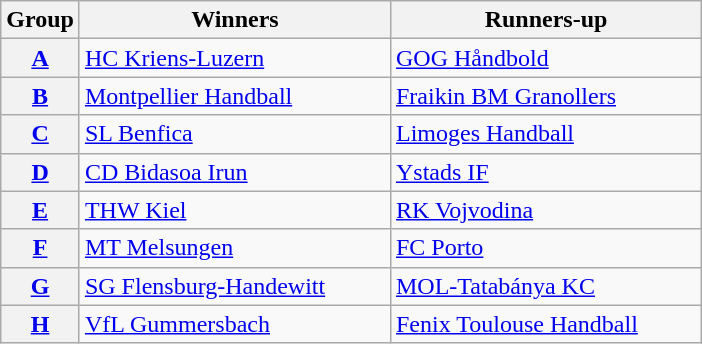<table class=wikitable>
<tr>
<th>Group</th>
<th width=200>Winners</th>
<th width=200>Runners-up</th>
</tr>
<tr>
<th><a href='#'>A</a></th>
<td> <a href='#'>HC Kriens-Luzern</a></td>
<td> <a href='#'>GOG Håndbold</a></td>
</tr>
<tr>
<th><a href='#'>B</a></th>
<td> <a href='#'>Montpellier Handball</a></td>
<td> <a href='#'>Fraikin BM Granollers</a></td>
</tr>
<tr>
<th><a href='#'>C</a></th>
<td> <a href='#'>SL Benfica</a></td>
<td> <a href='#'>Limoges Handball</a></td>
</tr>
<tr>
<th><a href='#'>D</a></th>
<td> <a href='#'>CD Bidasoa Irun</a></td>
<td> <a href='#'>Ystads IF</a></td>
</tr>
<tr>
<th><a href='#'>E</a></th>
<td> <a href='#'>THW Kiel</a></td>
<td> <a href='#'>RK Vojvodina</a></td>
</tr>
<tr>
<th><a href='#'>F</a></th>
<td> <a href='#'>MT Melsungen</a></td>
<td> <a href='#'>FC Porto</a></td>
</tr>
<tr>
<th><a href='#'>G</a></th>
<td> <a href='#'>SG Flensburg-Handewitt</a></td>
<td> <a href='#'>MOL-Tatabánya KC</a></td>
</tr>
<tr>
<th><a href='#'>H</a></th>
<td> <a href='#'>VfL Gummersbach</a></td>
<td> <a href='#'>Fenix Toulouse Handball</a></td>
</tr>
</table>
